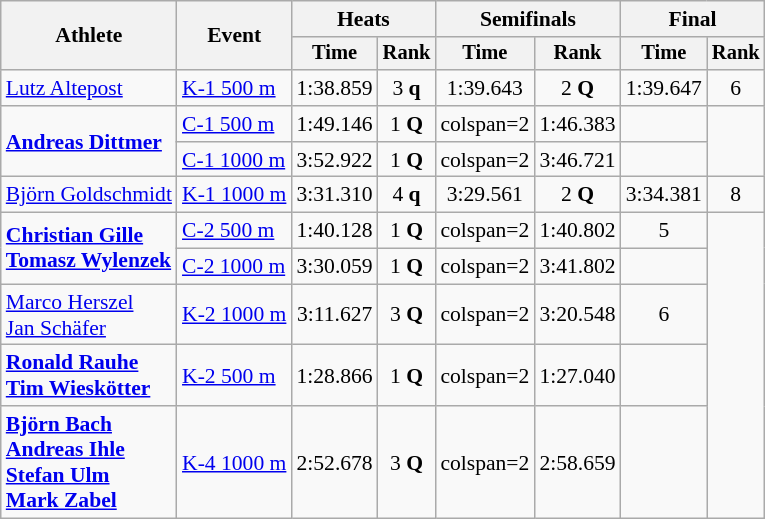<table class="wikitable" style="font-size:90%">
<tr>
<th rowspan=2>Athlete</th>
<th rowspan=2>Event</th>
<th colspan=2>Heats</th>
<th colspan=2>Semifinals</th>
<th colspan=2>Final</th>
</tr>
<tr style="font-size:95%">
<th>Time</th>
<th>Rank</th>
<th>Time</th>
<th>Rank</th>
<th>Time</th>
<th>Rank</th>
</tr>
<tr align=center>
<td align=left><a href='#'>Lutz Altepost</a></td>
<td align=left><a href='#'>K-1 500 m</a></td>
<td>1:38.859</td>
<td>3 <strong>q</strong></td>
<td>1:39.643</td>
<td>2 <strong>Q</strong></td>
<td>1:39.647</td>
<td>6</td>
</tr>
<tr align=center>
<td align=left rowspan=2><strong><a href='#'>Andreas Dittmer</a></strong></td>
<td align=left><a href='#'>C-1 500 m</a></td>
<td>1:49.146</td>
<td>1 <strong>Q</strong></td>
<td>colspan=2 </td>
<td>1:46.383</td>
<td></td>
</tr>
<tr align=center>
<td align=left><a href='#'>C-1 1000 m</a></td>
<td>3:52.922</td>
<td>1 <strong>Q</strong></td>
<td>colspan=2 </td>
<td>3:46.721</td>
<td></td>
</tr>
<tr align=center>
<td align=left><a href='#'>Björn Goldschmidt</a></td>
<td align=left><a href='#'>K-1 1000 m</a></td>
<td>3:31.310</td>
<td>4 <strong>q</strong></td>
<td>3:29.561</td>
<td>2 <strong>Q</strong></td>
<td>3:34.381</td>
<td>8</td>
</tr>
<tr align=center>
<td align=left rowspan=2><strong><a href='#'>Christian Gille</a><br><a href='#'>Tomasz Wylenzek</a></strong></td>
<td align=left><a href='#'>C-2 500 m</a></td>
<td>1:40.128</td>
<td>1 <strong>Q</strong></td>
<td>colspan=2 </td>
<td>1:40.802</td>
<td>5</td>
</tr>
<tr align=center>
<td align=left><a href='#'>C-2 1000 m</a></td>
<td>3:30.059</td>
<td>1 <strong>Q</strong></td>
<td>colspan=2 </td>
<td>3:41.802</td>
<td></td>
</tr>
<tr align=center>
<td align=left><a href='#'>Marco Herszel</a><br><a href='#'>Jan Schäfer</a></td>
<td align=left><a href='#'>K-2 1000 m</a></td>
<td>3:11.627</td>
<td>3 <strong>Q</strong></td>
<td>colspan=2 </td>
<td>3:20.548</td>
<td>6</td>
</tr>
<tr align=center>
<td align=left><strong><a href='#'>Ronald Rauhe</a><br><a href='#'>Tim Wieskötter</a></strong></td>
<td align=left><a href='#'>K-2 500 m</a></td>
<td>1:28.866</td>
<td>1 <strong>Q</strong></td>
<td>colspan=2 </td>
<td>1:27.040</td>
<td></td>
</tr>
<tr align=center>
<td align=left><strong><a href='#'>Björn Bach</a><br><a href='#'>Andreas Ihle</a><br><a href='#'>Stefan Ulm</a><br><a href='#'>Mark Zabel</a></strong></td>
<td align=left><a href='#'>K-4 1000 m</a></td>
<td>2:52.678</td>
<td>3 <strong>Q</strong></td>
<td>colspan=2 </td>
<td>2:58.659</td>
<td></td>
</tr>
</table>
